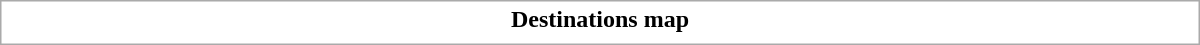<table class="collapsible collapsed" style="border:1px #aaa solid; width:50em; margin:0.2em auto">
<tr>
<th>Destinations map</th>
</tr>
<tr>
<td></td>
</tr>
</table>
